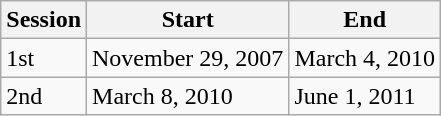<table class="wikitable">
<tr>
<th>Session</th>
<th>Start</th>
<th>End</th>
</tr>
<tr>
<td>1st</td>
<td>November 29, 2007</td>
<td>March 4, 2010</td>
</tr>
<tr>
<td>2nd</td>
<td>March 8, 2010</td>
<td>June 1, 2011</td>
</tr>
</table>
